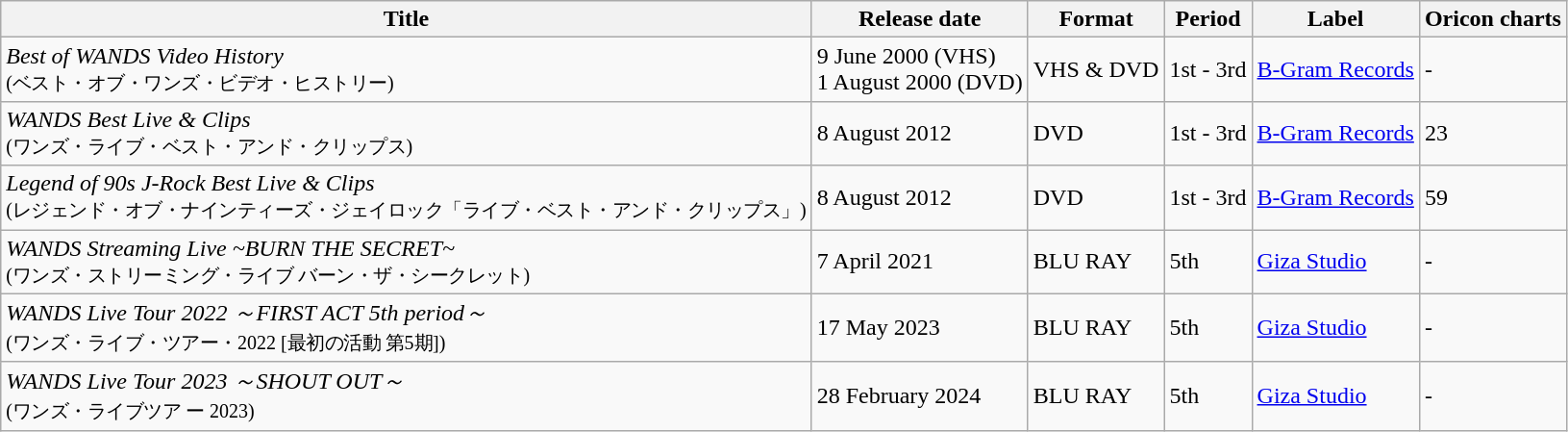<table class="wikitable">
<tr>
<th>Title</th>
<th>Release date</th>
<th>Format</th>
<th>Period</th>
<th>Label</th>
<th>Oricon charts </th>
</tr>
<tr>
<td><em>Best of WANDS Video History</em><br><small>(ベスト・オブ・ワンズ・ビデオ・ヒストリー)</small></td>
<td>9 June 2000 (VHS) <br>1 August 2000 (DVD)</td>
<td>VHS & DVD</td>
<td>1st - 3rd</td>
<td><a href='#'>B-Gram Records</a></td>
<td>-</td>
</tr>
<tr>
<td><em>WANDS Best Live & Clips</em><br><small>(ワンズ・ライブ・ベスト・アンド・クリップス)</small></td>
<td>8 August 2012</td>
<td>DVD</td>
<td>1st - 3rd</td>
<td><a href='#'>B-Gram Records</a></td>
<td>23</td>
</tr>
<tr>
<td><em>Legend of 90s J-Rock Best Live & Clips</em><br><small>(レジェンド・オブ・ナインティーズ・ジェイロック「ライブ・ベスト・アンド・クリップス」)</small></td>
<td>8 August 2012</td>
<td>DVD</td>
<td>1st - 3rd</td>
<td><a href='#'>B-Gram Records</a></td>
<td>59</td>
</tr>
<tr>
<td><em>WANDS Streaming Live ~BURN THE SECRET~</em><br><small>(ワンズ・ストリーミング・ライブ バーン・ザ・シークレット)</small></td>
<td>7 April 2021</td>
<td>BLU RAY</td>
<td>5th</td>
<td><a href='#'>Giza Studio</a></td>
<td>-</td>
</tr>
<tr>
<td><em>WANDS Live Tour 2022 ～FIRST ACT 5th period～</em><br><small>(ワンズ・ライブ・ツアー・2022 [最初の活動 第5期])</small></td>
<td>17 May 2023</td>
<td>BLU RAY</td>
<td>5th</td>
<td><a href='#'>Giza Studio</a></td>
<td>-</td>
</tr>
<tr>
<td><em>WANDS Live Tour 2023 ～SHOUT OUT～</em><br><small>(ワンズ・ライブツア ー 2023)</small></td>
<td>28 February 2024</td>
<td>BLU RAY</td>
<td>5th</td>
<td><a href='#'>Giza Studio</a></td>
<td>-</td>
</tr>
</table>
